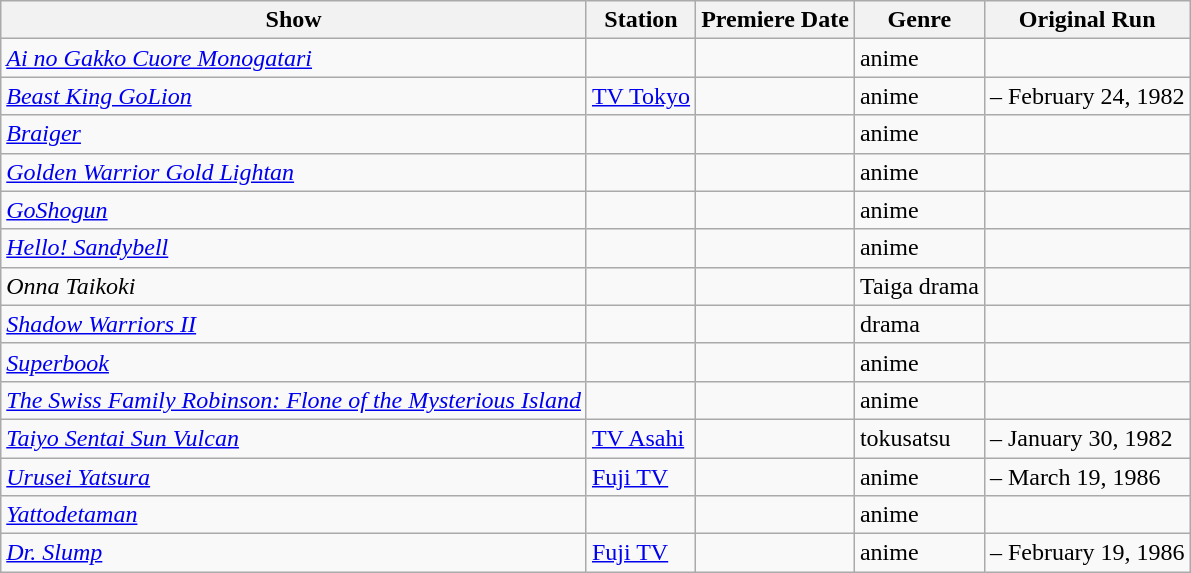<table class="wikitable sortable">
<tr>
<th scope="col">Show</th>
<th scope="col">Station</th>
<th scope="col">Premiere Date</th>
<th scope="col">Genre</th>
<th scope="col">Original Run</th>
</tr>
<tr>
<td><em><a href='#'>Ai no Gakko Cuore Monogatari</a></em></td>
<td></td>
<td></td>
<td>anime</td>
<td></td>
</tr>
<tr>
<td><em><a href='#'>Beast King GoLion</a></em></td>
<td><a href='#'>TV Tokyo</a></td>
<td></td>
<td>anime</td>
<td> – February 24, 1982</td>
</tr>
<tr>
<td><em><a href='#'>Braiger</a></em></td>
<td></td>
<td></td>
<td>anime</td>
<td></td>
</tr>
<tr>
<td><em><a href='#'>Golden Warrior Gold Lightan</a></em></td>
<td></td>
<td></td>
<td>anime</td>
<td></td>
</tr>
<tr>
<td><em><a href='#'>GoShogun</a></em></td>
<td></td>
<td></td>
<td>anime</td>
<td></td>
</tr>
<tr>
<td><em><a href='#'>Hello! Sandybell</a></em></td>
<td></td>
<td></td>
<td>anime</td>
<td></td>
</tr>
<tr>
<td><em>Onna Taikoki</em></td>
<td></td>
<td></td>
<td>Taiga drama</td>
<td></td>
</tr>
<tr>
<td><em><a href='#'>Shadow Warriors II</a></em></td>
<td></td>
<td></td>
<td>drama</td>
<td></td>
</tr>
<tr>
<td><em><a href='#'>Superbook</a></em></td>
<td></td>
<td></td>
<td>anime</td>
<td></td>
</tr>
<tr>
<td><em><a href='#'>The Swiss Family Robinson: Flone of the Mysterious Island</a></em></td>
<td></td>
<td></td>
<td>anime</td>
<td></td>
</tr>
<tr>
<td><em><a href='#'>Taiyo Sentai Sun Vulcan</a></em></td>
<td><a href='#'>TV Asahi</a></td>
<td></td>
<td>tokusatsu</td>
<td> – January 30, 1982</td>
</tr>
<tr>
<td><em><a href='#'>Urusei Yatsura</a></em></td>
<td><a href='#'>Fuji TV</a></td>
<td></td>
<td>anime</td>
<td> – March 19, 1986</td>
</tr>
<tr>
<td><em><a href='#'>Yattodetaman</a></em></td>
<td></td>
<td></td>
<td>anime</td>
<td></td>
</tr>
<tr>
<td><em><a href='#'>Dr. Slump</a></em></td>
<td><a href='#'>Fuji TV</a></td>
<td></td>
<td>anime</td>
<td> – February 19, 1986</td>
</tr>
</table>
